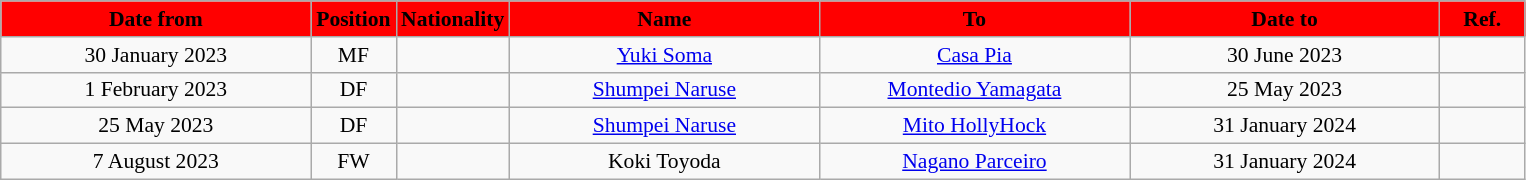<table class="wikitable" style="text-align:center; font-size:90%; ">
<tr>
<th style="background:#FF0000; color:#000000; width:200px;">Date from</th>
<th style="background:#FF0000; color:#000000; width:50px;">Position</th>
<th style="background:#FF0000; color:#000000; width:50px;">Nationality</th>
<th style="background:#FF0000; color:#000000; width:200px;">Name</th>
<th style="background:#FF0000; color:#000000; width:200px;">To</th>
<th style="background:#FF0000; color:#000000; width:200px;">Date to</th>
<th style="background:#FF0000; color:#000000; width:50px;">Ref.</th>
</tr>
<tr>
<td>30 January 2023</td>
<td>MF</td>
<td></td>
<td><a href='#'>Yuki Soma</a></td>
<td><a href='#'>Casa Pia</a></td>
<td>30 June 2023</td>
<td></td>
</tr>
<tr>
<td>1 February 2023</td>
<td>DF</td>
<td></td>
<td><a href='#'>Shumpei Naruse</a></td>
<td><a href='#'>Montedio Yamagata</a></td>
<td>25 May 2023</td>
<td></td>
</tr>
<tr>
<td>25 May 2023</td>
<td>DF</td>
<td></td>
<td><a href='#'>Shumpei Naruse</a></td>
<td><a href='#'>Mito HollyHock</a></td>
<td>31 January 2024</td>
<td></td>
</tr>
<tr>
<td>7 August 2023</td>
<td>FW</td>
<td></td>
<td>Koki Toyoda</td>
<td><a href='#'>Nagano Parceiro</a></td>
<td>31 January 2024</td>
<td></td>
</tr>
</table>
